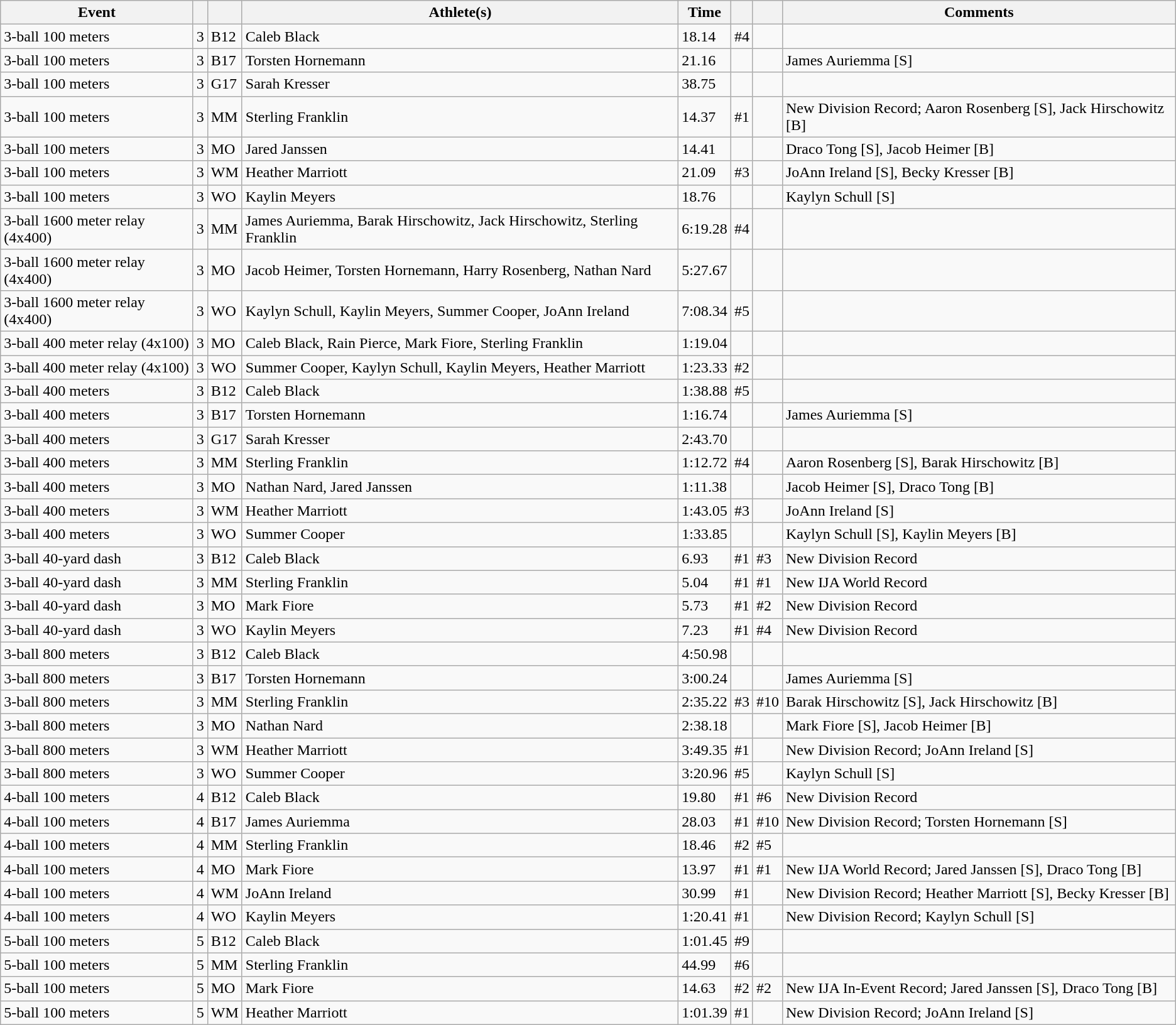<table class="wikitable sortable">
<tr>
<th>Event</th>
<th></th>
<th></th>
<th>Athlete(s)</th>
<th>Time</th>
<th></th>
<th></th>
<th>Comments</th>
</tr>
<tr>
<td>3-ball 100 meters</td>
<td>3</td>
<td>B12</td>
<td>Caleb Black</td>
<td>18.14</td>
<td>#4</td>
<td></td>
<td></td>
</tr>
<tr>
<td>3-ball 100 meters</td>
<td>3</td>
<td>B17</td>
<td>Torsten Hornemann</td>
<td>21.16</td>
<td></td>
<td></td>
<td>James Auriemma [S]</td>
</tr>
<tr>
<td>3-ball 100 meters</td>
<td>3</td>
<td>G17</td>
<td>Sarah Kresser</td>
<td>38.75</td>
<td></td>
<td></td>
<td></td>
</tr>
<tr>
<td>3-ball 100 meters</td>
<td>3</td>
<td>MM</td>
<td>Sterling Franklin</td>
<td>14.37</td>
<td>#1</td>
<td></td>
<td>New Division Record;  Aaron Rosenberg [S], Jack Hirschowitz [B]</td>
</tr>
<tr>
<td>3-ball 100 meters</td>
<td>3</td>
<td>MO</td>
<td>Jared Janssen</td>
<td>14.41</td>
<td></td>
<td></td>
<td>Draco Tong [S], Jacob Heimer [B]</td>
</tr>
<tr>
<td>3-ball 100 meters</td>
<td>3</td>
<td>WM</td>
<td>Heather Marriott</td>
<td>21.09</td>
<td>#3</td>
<td></td>
<td>JoAnn Ireland [S], Becky Kresser [B]</td>
</tr>
<tr>
<td>3-ball 100 meters</td>
<td>3</td>
<td>WO</td>
<td>Kaylin Meyers</td>
<td>18.76</td>
<td></td>
<td></td>
<td>Kaylyn Schull [S]</td>
</tr>
<tr>
<td>3-ball 1600 meter relay (4x400)</td>
<td>3</td>
<td>MM</td>
<td>James Auriemma, Barak Hirschowitz, Jack Hirschowitz, Sterling Franklin</td>
<td>6:19.28</td>
<td>#4</td>
<td></td>
<td></td>
</tr>
<tr>
<td>3-ball 1600 meter relay (4x400)</td>
<td>3</td>
<td>MO</td>
<td>Jacob Heimer, Torsten Hornemann, Harry Rosenberg, Nathan Nard</td>
<td>5:27.67</td>
<td></td>
<td></td>
<td></td>
</tr>
<tr>
<td>3-ball 1600 meter relay (4x400)</td>
<td>3</td>
<td>WO</td>
<td>Kaylyn Schull, Kaylin Meyers, Summer Cooper, JoAnn Ireland</td>
<td>7:08.34</td>
<td>#5</td>
<td></td>
<td></td>
</tr>
<tr>
<td>3-ball 400 meter relay (4x100)</td>
<td>3</td>
<td>MO</td>
<td>Caleb Black, Rain Pierce, Mark Fiore, Sterling Franklin</td>
<td>1:19.04</td>
<td></td>
<td></td>
<td></td>
</tr>
<tr>
<td>3-ball 400 meter relay (4x100)</td>
<td>3</td>
<td>WO</td>
<td>Summer Cooper, Kaylyn Schull, Kaylin Meyers, Heather Marriott</td>
<td>1:23.33</td>
<td>#2</td>
<td></td>
<td></td>
</tr>
<tr>
<td>3-ball 400 meters</td>
<td>3</td>
<td>B12</td>
<td>Caleb Black</td>
<td>1:38.88</td>
<td>#5</td>
<td></td>
<td></td>
</tr>
<tr>
<td>3-ball 400 meters</td>
<td>3</td>
<td>B17</td>
<td>Torsten Hornemann</td>
<td>1:16.74</td>
<td></td>
<td></td>
<td>James Auriemma [S]</td>
</tr>
<tr>
<td>3-ball 400 meters</td>
<td>3</td>
<td>G17</td>
<td>Sarah Kresser</td>
<td>2:43.70</td>
<td></td>
<td></td>
<td></td>
</tr>
<tr>
<td>3-ball 400 meters</td>
<td>3</td>
<td>MM</td>
<td>Sterling Franklin</td>
<td>1:12.72</td>
<td>#4</td>
<td></td>
<td>Aaron Rosenberg [S], Barak Hirschowitz [B]</td>
</tr>
<tr>
<td>3-ball 400 meters</td>
<td>3</td>
<td>MO</td>
<td>Nathan Nard, Jared Janssen</td>
<td>1:11.38</td>
<td></td>
<td></td>
<td>Jacob Heimer [S], Draco Tong [B]</td>
</tr>
<tr>
<td>3-ball 400 meters</td>
<td>3</td>
<td>WM</td>
<td>Heather Marriott</td>
<td>1:43.05</td>
<td>#3</td>
<td></td>
<td>JoAnn Ireland [S]</td>
</tr>
<tr>
<td>3-ball 400 meters</td>
<td>3</td>
<td>WO</td>
<td>Summer Cooper</td>
<td>1:33.85</td>
<td></td>
<td></td>
<td>Kaylyn Schull [S], Kaylin Meyers [B]</td>
</tr>
<tr>
<td>3-ball 40-yard dash</td>
<td>3</td>
<td>B12</td>
<td>Caleb Black</td>
<td>6.93</td>
<td>#1</td>
<td>#3</td>
<td>New Division Record</td>
</tr>
<tr>
<td>3-ball 40-yard dash</td>
<td>3</td>
<td>MM</td>
<td>Sterling Franklin</td>
<td>5.04</td>
<td>#1</td>
<td>#1</td>
<td>New IJA World Record</td>
</tr>
<tr>
<td>3-ball 40-yard dash</td>
<td>3</td>
<td>MO</td>
<td>Mark Fiore</td>
<td>5.73</td>
<td>#1</td>
<td>#2</td>
<td>New Division Record</td>
</tr>
<tr>
<td>3-ball 40-yard dash</td>
<td>3</td>
<td>WO</td>
<td>Kaylin Meyers</td>
<td>7.23</td>
<td>#1</td>
<td>#4</td>
<td>New Division Record</td>
</tr>
<tr>
<td>3-ball 800 meters</td>
<td>3</td>
<td>B12</td>
<td>Caleb Black</td>
<td>4:50.98</td>
<td></td>
<td></td>
<td></td>
</tr>
<tr>
<td>3-ball 800 meters</td>
<td>3</td>
<td>B17</td>
<td>Torsten Hornemann</td>
<td>3:00.24</td>
<td></td>
<td></td>
<td>James Auriemma [S]</td>
</tr>
<tr>
<td>3-ball 800 meters</td>
<td>3</td>
<td>MM</td>
<td>Sterling Franklin</td>
<td>2:35.22</td>
<td>#3</td>
<td>#10</td>
<td>Barak Hirschowitz [S], Jack Hirschowitz [B]</td>
</tr>
<tr>
<td>3-ball 800 meters</td>
<td>3</td>
<td>MO</td>
<td>Nathan Nard</td>
<td>2:38.18</td>
<td></td>
<td></td>
<td>Mark Fiore [S], Jacob Heimer [B]</td>
</tr>
<tr>
<td>3-ball 800 meters</td>
<td>3</td>
<td>WM</td>
<td>Heather Marriott</td>
<td>3:49.35</td>
<td>#1</td>
<td></td>
<td>New Division Record;  JoAnn Ireland [S]</td>
</tr>
<tr>
<td>3-ball 800 meters</td>
<td>3</td>
<td>WO</td>
<td>Summer Cooper</td>
<td>3:20.96</td>
<td>#5</td>
<td></td>
<td>Kaylyn Schull [S]</td>
</tr>
<tr>
<td>4-ball 100 meters</td>
<td>4</td>
<td>B12</td>
<td>Caleb Black</td>
<td>19.80</td>
<td>#1</td>
<td>#6</td>
<td>New Division Record</td>
</tr>
<tr>
<td>4-ball 100 meters</td>
<td>4</td>
<td>B17</td>
<td>James Auriemma</td>
<td>28.03</td>
<td>#1</td>
<td>#10</td>
<td>New Division Record;  Torsten Hornemann [S]</td>
</tr>
<tr>
<td>4-ball 100 meters</td>
<td>4</td>
<td>MM</td>
<td>Sterling Franklin</td>
<td>18.46</td>
<td>#2</td>
<td>#5</td>
<td></td>
</tr>
<tr>
<td>4-ball 100 meters</td>
<td>4</td>
<td>MO</td>
<td>Mark Fiore</td>
<td>13.97</td>
<td>#1</td>
<td>#1</td>
<td>New IJA World Record;  Jared Janssen [S], Draco Tong [B]</td>
</tr>
<tr>
<td>4-ball 100 meters</td>
<td>4</td>
<td>WM</td>
<td>JoAnn Ireland</td>
<td>30.99</td>
<td>#1</td>
<td></td>
<td>New Division Record;  Heather Marriott [S], Becky Kresser [B]</td>
</tr>
<tr>
<td>4-ball 100 meters</td>
<td>4</td>
<td>WO</td>
<td>Kaylin Meyers</td>
<td>1:20.41</td>
<td>#1</td>
<td></td>
<td>New Division Record;  Kaylyn Schull [S]</td>
</tr>
<tr>
<td>5-ball 100 meters</td>
<td>5</td>
<td>B12</td>
<td>Caleb Black</td>
<td>1:01.45</td>
<td>#9</td>
<td></td>
<td></td>
</tr>
<tr>
<td>5-ball 100 meters</td>
<td>5</td>
<td>MM</td>
<td>Sterling Franklin</td>
<td>44.99</td>
<td>#6</td>
<td></td>
<td></td>
</tr>
<tr>
<td>5-ball 100 meters</td>
<td>5</td>
<td>MO</td>
<td>Mark Fiore</td>
<td>14.63</td>
<td>#2</td>
<td>#2</td>
<td>New IJA In-Event Record;  Jared Janssen [S], Draco Tong [B]</td>
</tr>
<tr>
<td>5-ball 100 meters</td>
<td>5</td>
<td>WM</td>
<td>Heather Marriott</td>
<td>1:01.39</td>
<td>#1</td>
<td></td>
<td>New Division Record;  JoAnn Ireland [S]</td>
</tr>
</table>
